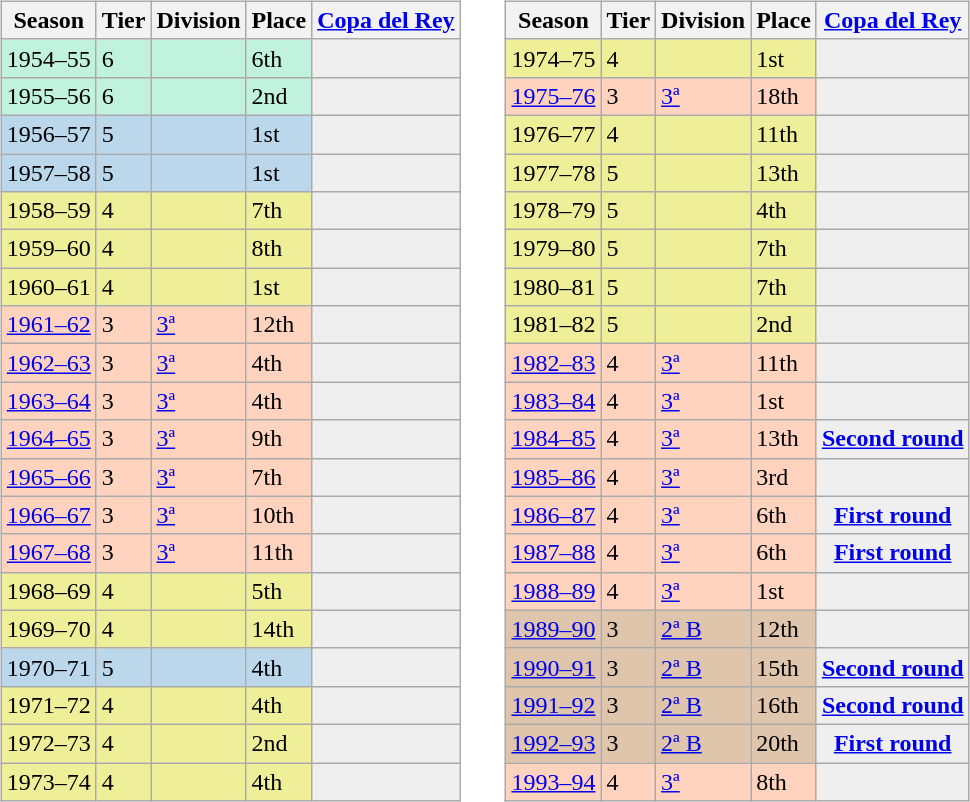<table>
<tr>
<td valign="top" width=49%><br><table class="wikitable">
<tr style="background:#f0f6fa;">
<th>Season</th>
<th>Tier</th>
<th>Division</th>
<th>Place</th>
<th><a href='#'>Copa del Rey</a></th>
</tr>
<tr>
<td style="background:#C0F2DF;">1954–55</td>
<td style="background:#C0F2DF;">6</td>
<td style="background:#C0F2DF;"></td>
<td style="background:#C0F2DF;">6th</td>
<th style="background:#efefef;"></th>
</tr>
<tr>
<td style="background:#C0F2DF;">1955–56</td>
<td style="background:#C0F2DF;">6</td>
<td style="background:#C0F2DF;"></td>
<td style="background:#C0F2DF;">2nd</td>
<th style="background:#efefef;"></th>
</tr>
<tr>
<td style="background:#BBD7EC;">1956–57</td>
<td style="background:#BBD7EC;">5</td>
<td style="background:#BBD7EC;"></td>
<td style="background:#BBD7EC;">1st</td>
<th style="background:#efefef;"></th>
</tr>
<tr>
<td style="background:#BBD7EC;">1957–58</td>
<td style="background:#BBD7EC;">5</td>
<td style="background:#BBD7EC;"></td>
<td style="background:#BBD7EC;">1st</td>
<th style="background:#efefef;"></th>
</tr>
<tr>
<td style="background:#EFEF99;">1958–59</td>
<td style="background:#EFEF99;">4</td>
<td style="background:#EFEF99;"></td>
<td style="background:#EFEF99;">7th</td>
<th style="background:#efefef;"></th>
</tr>
<tr>
<td style="background:#EFEF99;">1959–60</td>
<td style="background:#EFEF99;">4</td>
<td style="background:#EFEF99;"></td>
<td style="background:#EFEF99;">8th</td>
<th style="background:#efefef;"></th>
</tr>
<tr>
<td style="background:#EFEF99;">1960–61</td>
<td style="background:#EFEF99;">4</td>
<td style="background:#EFEF99;"></td>
<td style="background:#EFEF99;">1st</td>
<th style="background:#efefef;"></th>
</tr>
<tr>
<td style="background:#FFD3BD;"><a href='#'>1961–62</a></td>
<td style="background:#FFD3BD;">3</td>
<td style="background:#FFD3BD;"><a href='#'>3ª</a></td>
<td style="background:#FFD3BD;">12th</td>
<th style="background:#efefef;"></th>
</tr>
<tr>
<td style="background:#FFD3BD;"><a href='#'>1962–63</a></td>
<td style="background:#FFD3BD;">3</td>
<td style="background:#FFD3BD;"><a href='#'>3ª</a></td>
<td style="background:#FFD3BD;">4th</td>
<th style="background:#efefef;"></th>
</tr>
<tr>
<td style="background:#FFD3BD;"><a href='#'>1963–64</a></td>
<td style="background:#FFD3BD;">3</td>
<td style="background:#FFD3BD;"><a href='#'>3ª</a></td>
<td style="background:#FFD3BD;">4th</td>
<th style="background:#efefef;"></th>
</tr>
<tr>
<td style="background:#FFD3BD;"><a href='#'>1964–65</a></td>
<td style="background:#FFD3BD;">3</td>
<td style="background:#FFD3BD;"><a href='#'>3ª</a></td>
<td style="background:#FFD3BD;">9th</td>
<th style="background:#efefef;"></th>
</tr>
<tr>
<td style="background:#FFD3BD;"><a href='#'>1965–66</a></td>
<td style="background:#FFD3BD;">3</td>
<td style="background:#FFD3BD;"><a href='#'>3ª</a></td>
<td style="background:#FFD3BD;">7th</td>
<td style="background:#efefef;"></td>
</tr>
<tr>
<td style="background:#FFD3BD;"><a href='#'>1966–67</a></td>
<td style="background:#FFD3BD;">3</td>
<td style="background:#FFD3BD;"><a href='#'>3ª</a></td>
<td style="background:#FFD3BD;">10th</td>
<th style="background:#efefef;"></th>
</tr>
<tr>
<td style="background:#FFD3BD;"><a href='#'>1967–68</a></td>
<td style="background:#FFD3BD;">3</td>
<td style="background:#FFD3BD;"><a href='#'>3ª</a></td>
<td style="background:#FFD3BD;">11th</td>
<th style="background:#efefef;"></th>
</tr>
<tr>
<td style="background:#EFEF99;">1968–69</td>
<td style="background:#EFEF99;">4</td>
<td style="background:#EFEF99;"></td>
<td style="background:#EFEF99;">5th</td>
<th style="background:#efefef;"></th>
</tr>
<tr>
<td style="background:#EFEF99;">1969–70</td>
<td style="background:#EFEF99;">4</td>
<td style="background:#EFEF99;"></td>
<td style="background:#EFEF99;">14th</td>
<th style="background:#efefef;"></th>
</tr>
<tr>
<td style="background:#BBD7EC;">1970–71</td>
<td style="background:#BBD7EC;">5</td>
<td style="background:#BBD7EC;"></td>
<td style="background:#BBD7EC;">4th</td>
<th style="background:#efefef;"></th>
</tr>
<tr>
<td style="background:#EFEF99;">1971–72</td>
<td style="background:#EFEF99;">4</td>
<td style="background:#EFEF99;"></td>
<td style="background:#EFEF99;">4th</td>
<th style="background:#efefef;"></th>
</tr>
<tr>
<td style="background:#EFEF99;">1972–73</td>
<td style="background:#EFEF99;">4</td>
<td style="background:#EFEF99;"></td>
<td style="background:#EFEF99;">2nd</td>
<th style="background:#efefef;"></th>
</tr>
<tr>
<td style="background:#EFEF99;">1973–74</td>
<td style="background:#EFEF99;">4</td>
<td style="background:#EFEF99;"></td>
<td style="background:#EFEF99;">4th</td>
<th style="background:#efefef;"></th>
</tr>
</table>
</td>
<td valign="top" width=49%><br><table class="wikitable">
<tr style="background:#f0f6fa;">
<th>Season</th>
<th>Tier</th>
<th>Division</th>
<th>Place</th>
<th><a href='#'>Copa del Rey</a></th>
</tr>
<tr>
<td style="background:#EFEF99;">1974–75</td>
<td style="background:#EFEF99;">4</td>
<td style="background:#EFEF99;"></td>
<td style="background:#EFEF99;">1st</td>
<th style="background:#efefef;"></th>
</tr>
<tr>
<td style="background:#FFD3BD;"><a href='#'>1975–76</a></td>
<td style="background:#FFD3BD;">3</td>
<td style="background:#FFD3BD;"><a href='#'>3ª</a></td>
<td style="background:#FFD3BD;">18th</td>
<th style="background:#efefef;"></th>
</tr>
<tr>
<td style="background:#EFEF99;">1976–77</td>
<td style="background:#EFEF99;">4</td>
<td style="background:#EFEF99;"></td>
<td style="background:#EFEF99;">11th</td>
<th style="background:#efefef;"></th>
</tr>
<tr>
<td style="background:#EFEF99;">1977–78</td>
<td style="background:#EFEF99;">5</td>
<td style="background:#EFEF99;"></td>
<td style="background:#EFEF99;">13th</td>
<th style="background:#efefef;"></th>
</tr>
<tr>
<td style="background:#EFEF99;">1978–79</td>
<td style="background:#EFEF99;">5</td>
<td style="background:#EFEF99;"></td>
<td style="background:#EFEF99;">4th</td>
<th style="background:#efefef;"></th>
</tr>
<tr>
<td style="background:#EFEF99;">1979–80</td>
<td style="background:#EFEF99;">5</td>
<td style="background:#EFEF99;"></td>
<td style="background:#EFEF99;">7th</td>
<th style="background:#efefef;"></th>
</tr>
<tr>
<td style="background:#EFEF99;">1980–81</td>
<td style="background:#EFEF99;">5</td>
<td style="background:#EFEF99;"></td>
<td style="background:#EFEF99;">7th</td>
<th style="background:#efefef;"></th>
</tr>
<tr>
<td style="background:#EFEF99;">1981–82</td>
<td style="background:#EFEF99;">5</td>
<td style="background:#EFEF99;"></td>
<td style="background:#EFEF99;">2nd</td>
<th style="background:#efefef;"></th>
</tr>
<tr>
<td style="background:#FFD3BD;"><a href='#'>1982–83</a></td>
<td style="background:#FFD3BD;">4</td>
<td style="background:#FFD3BD;"><a href='#'>3ª</a></td>
<td style="background:#FFD3BD;">11th</td>
<td style="background:#efefef;"></td>
</tr>
<tr>
<td style="background:#FFD3BD;"><a href='#'>1983–84</a></td>
<td style="background:#FFD3BD;">4</td>
<td style="background:#FFD3BD;"><a href='#'>3ª</a></td>
<td style="background:#FFD3BD;">1st</td>
<td style="background:#efefef;"></td>
</tr>
<tr>
<td style="background:#FFD3BD;"><a href='#'>1984–85</a></td>
<td style="background:#FFD3BD;">4</td>
<td style="background:#FFD3BD;"><a href='#'>3ª</a></td>
<td style="background:#FFD3BD;">13th</td>
<th style="background:#efefef;"><a href='#'>Second round</a></th>
</tr>
<tr>
<td style="background:#FFD3BD;"><a href='#'>1985–86</a></td>
<td style="background:#FFD3BD;">4</td>
<td style="background:#FFD3BD;"><a href='#'>3ª</a></td>
<td style="background:#FFD3BD;">3rd</td>
<td style="background:#efefef;"></td>
</tr>
<tr>
<td style="background:#FFD3BD;"><a href='#'>1986–87</a></td>
<td style="background:#FFD3BD;">4</td>
<td style="background:#FFD3BD;"><a href='#'>3ª</a></td>
<td style="background:#FFD3BD;">6th</td>
<th style="background:#efefef;"><a href='#'>First round</a></th>
</tr>
<tr>
<td style="background:#FFD3BD;"><a href='#'>1987–88</a></td>
<td style="background:#FFD3BD;">4</td>
<td style="background:#FFD3BD;"><a href='#'>3ª</a></td>
<td style="background:#FFD3BD;">6th</td>
<th style="background:#efefef;"><a href='#'>First round</a></th>
</tr>
<tr>
<td style="background:#FFD3BD;"><a href='#'>1988–89</a></td>
<td style="background:#FFD3BD;">4</td>
<td style="background:#FFD3BD;"><a href='#'>3ª</a></td>
<td style="background:#FFD3BD;">1st</td>
<th style="background:#efefef;"></th>
</tr>
<tr>
<td style="background:#DEC5AB;"><a href='#'>1989–90</a></td>
<td style="background:#DEC5AB;">3</td>
<td style="background:#DEC5AB;"><a href='#'>2ª B</a></td>
<td style="background:#DEC5AB;">12th</td>
<td style="background:#efefef;"></td>
</tr>
<tr>
<td style="background:#DEC5AB;"><a href='#'>1990–91</a></td>
<td style="background:#DEC5AB;">3</td>
<td style="background:#DEC5AB;"><a href='#'>2ª B</a></td>
<td style="background:#DEC5AB;">15th</td>
<th style="background:#efefef;"><a href='#'>Second round</a></th>
</tr>
<tr>
<td style="background:#DEC5AB;"><a href='#'>1991–92</a></td>
<td style="background:#DEC5AB;">3</td>
<td style="background:#DEC5AB;"><a href='#'>2ª B</a></td>
<td style="background:#DEC5AB;">16th</td>
<th style="background:#efefef;"><a href='#'>Second round</a></th>
</tr>
<tr>
<td style="background:#DEC5AB;"><a href='#'>1992–93</a></td>
<td style="background:#DEC5AB;">3</td>
<td style="background:#DEC5AB;"><a href='#'>2ª B</a></td>
<td style="background:#DEC5AB;">20th</td>
<th style="background:#efefef;"><a href='#'>First round</a></th>
</tr>
<tr>
<td style="background:#FFD3BD;"><a href='#'>1993–94</a></td>
<td style="background:#FFD3BD;">4</td>
<td style="background:#FFD3BD;"><a href='#'>3ª</a></td>
<td style="background:#FFD3BD;">8th</td>
<th style="background:#efefef;"></th>
</tr>
</table>
</td>
</tr>
</table>
